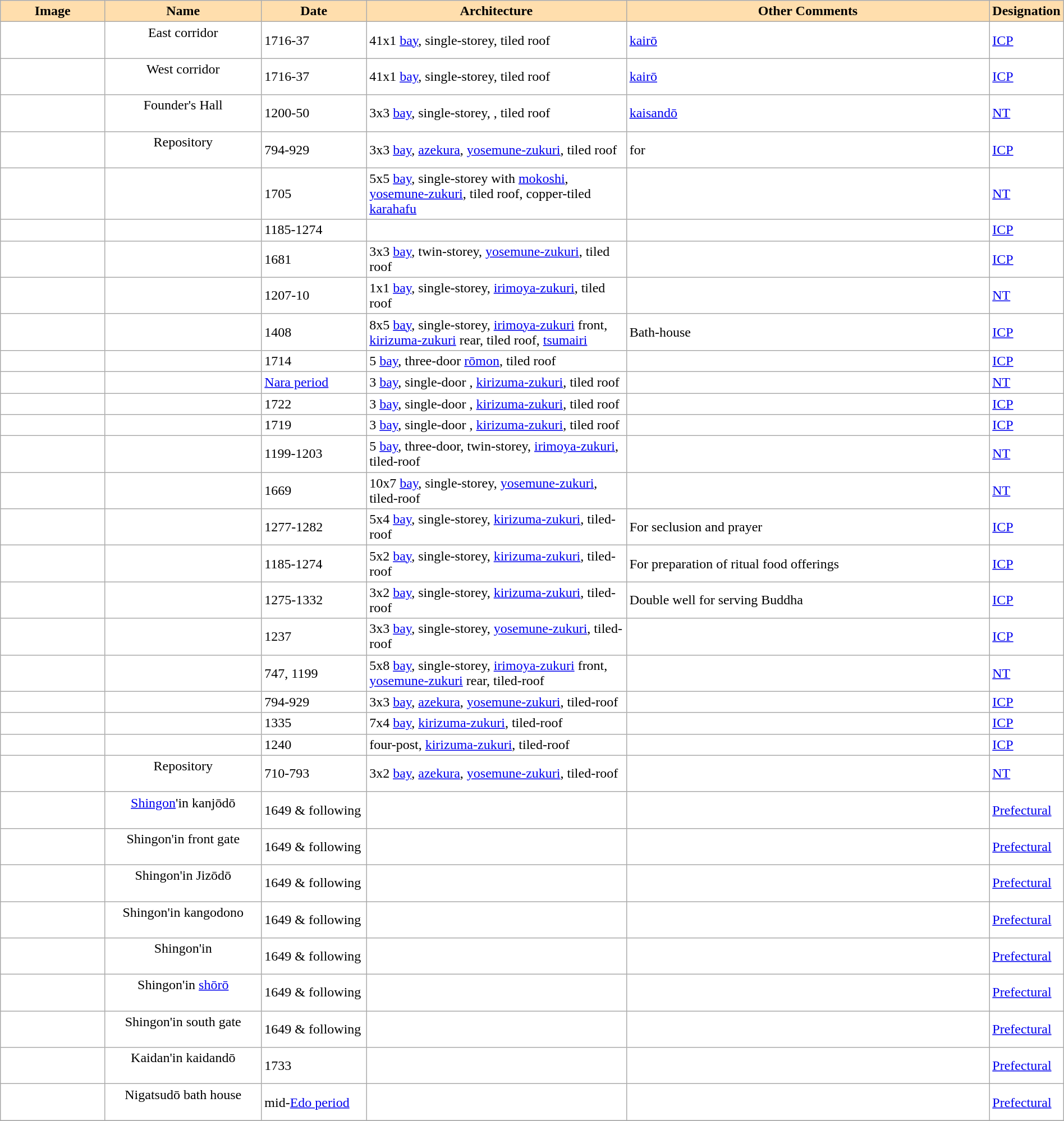<table class="wikitable sortable"  width="100%" style="background:#ffffff;">
<tr>
<th width="10%" align="left" style="background:#ffdead;" class="unsortable">Image</th>
<th width="15%" align="left" style="background:#ffdead;">Name</th>
<th width="10%" align="left" style="background:#ffdead;">Date</th>
<th width="25%" align="left" style="background:#ffdead;">Architecture</th>
<th width="35%" align="left" style="background:#ffdead;">Other Comments</th>
<th width="10%" align="left" style="background:#ffdead;">Designation</th>
</tr>
<tr>
<td></td>
<td align="center">East corridor<br><br><small></small></td>
<td>1716-37</td>
<td>41x1 <a href='#'>bay</a>, single-storey, tiled roof</td>
<td><a href='#'>kairō</a></td>
<td><a href='#'>ICP</a></td>
</tr>
<tr>
<td></td>
<td align="center">West corridor<br><br><small></small></td>
<td>1716-37</td>
<td>41x1 <a href='#'>bay</a>, single-storey, tiled roof</td>
<td><a href='#'>kairō</a></td>
<td><a href='#'>ICP</a></td>
</tr>
<tr>
<td></td>
<td align="center">Founder's Hall<br><br><small></small></td>
<td>1200-50</td>
<td>3x3 <a href='#'>bay</a>, single-storey, , tiled roof</td>
<td><a href='#'>kaisandō</a></td>
<td><a href='#'>NT</a></td>
</tr>
<tr>
<td></td>
<td align="center">Repository<br><br><small></small></td>
<td>794-929</td>
<td>3x3 <a href='#'>bay</a>, <a href='#'>azekura</a>, <a href='#'>yosemune-zukuri</a>, tiled roof</td>
<td> for </td>
<td><a href='#'>ICP</a></td>
</tr>
<tr>
<td></td>
<td></td>
<td>1705</td>
<td>5x5 <a href='#'>bay</a>, single-storey with <a href='#'>mokoshi</a>, <a href='#'>yosemune-zukuri</a>, tiled roof, copper-tiled <a href='#'>karahafu</a></td>
<td></td>
<td><a href='#'>NT</a></td>
</tr>
<tr>
<td></td>
<td></td>
<td>1185-1274</td>
<td></td>
<td></td>
<td><a href='#'>ICP</a></td>
</tr>
<tr>
<td></td>
<td></td>
<td>1681</td>
<td>3x3 <a href='#'>bay</a>, twin-storey, <a href='#'>yosemune-zukuri</a>, tiled roof</td>
<td></td>
<td><a href='#'>ICP</a></td>
</tr>
<tr>
<td></td>
<td></td>
<td>1207-10</td>
<td>1x1 <a href='#'>bay</a>, single-storey, <a href='#'>irimoya-zukuri</a>, tiled roof</td>
<td></td>
<td><a href='#'>NT</a></td>
</tr>
<tr>
<td></td>
<td></td>
<td>1408</td>
<td>8x5 <a href='#'>bay</a>, single-storey, <a href='#'>irimoya-zukuri</a> front, <a href='#'>kirizuma-zukuri</a> rear, tiled roof, <a href='#'>tsumairi</a></td>
<td>Bath-house</td>
<td><a href='#'>ICP</a></td>
</tr>
<tr>
<td></td>
<td></td>
<td>1714</td>
<td>5 <a href='#'>bay</a>, three-door <a href='#'>rōmon</a>, tiled roof</td>
<td></td>
<td><a href='#'>ICP</a></td>
</tr>
<tr>
<td></td>
<td></td>
<td><a href='#'>Nara period</a></td>
<td>3 <a href='#'>bay</a>, single-door , <a href='#'>kirizuma-zukuri</a>, tiled roof</td>
<td></td>
<td><a href='#'>NT</a></td>
</tr>
<tr>
<td></td>
<td></td>
<td>1722</td>
<td>3 <a href='#'>bay</a>, single-door , <a href='#'>kirizuma-zukuri</a>, tiled roof</td>
<td></td>
<td><a href='#'>ICP</a></td>
</tr>
<tr>
<td></td>
<td></td>
<td>1719</td>
<td>3 <a href='#'>bay</a>, single-door , <a href='#'>kirizuma-zukuri</a>, tiled roof</td>
<td></td>
<td><a href='#'>ICP</a></td>
</tr>
<tr>
<td></td>
<td></td>
<td>1199-1203</td>
<td>5 <a href='#'>bay</a>, three-door, twin-storey, <a href='#'>irimoya-zukuri</a>, tiled-roof</td>
<td></td>
<td><a href='#'>NT</a></td>
</tr>
<tr>
<td></td>
<td></td>
<td>1669</td>
<td>10x7 <a href='#'>bay</a>, single-storey, <a href='#'>yosemune-zukuri</a>, tiled-roof</td>
<td></td>
<td><a href='#'>NT</a></td>
</tr>
<tr>
<td></td>
<td></td>
<td>1277-1282</td>
<td>5x4 <a href='#'>bay</a>, single-storey, <a href='#'>kirizuma-zukuri</a>, tiled-roof</td>
<td>For seclusion and prayer</td>
<td><a href='#'>ICP</a></td>
</tr>
<tr>
<td></td>
<td></td>
<td>1185-1274</td>
<td>5x2 <a href='#'>bay</a>, single-storey, <a href='#'>kirizuma-zukuri</a>, tiled-roof</td>
<td>For preparation of ritual food offerings</td>
<td><a href='#'>ICP</a></td>
</tr>
<tr>
<td></td>
<td></td>
<td>1275-1332</td>
<td>3x2 <a href='#'>bay</a>, single-storey, <a href='#'>kirizuma-zukuri</a>, tiled-roof</td>
<td>Double well for serving Buddha</td>
<td><a href='#'>ICP</a></td>
</tr>
<tr>
<td></td>
<td></td>
<td>1237</td>
<td>3x3 <a href='#'>bay</a>, single-storey, <a href='#'>yosemune-zukuri</a>, tiled-roof</td>
<td></td>
<td><a href='#'>ICP</a></td>
</tr>
<tr>
<td></td>
<td></td>
<td>747, 1199</td>
<td>5x8 <a href='#'>bay</a>, single-storey, <a href='#'>irimoya-zukuri</a> front, <a href='#'>yosemune-zukuri</a> rear, tiled-roof</td>
<td></td>
<td><a href='#'>NT</a></td>
</tr>
<tr>
<td></td>
<td></td>
<td>794-929</td>
<td>3x3 <a href='#'>bay</a>, <a href='#'>azekura</a>, <a href='#'>yosemune-zukuri</a>, tiled-roof</td>
<td></td>
<td><a href='#'>ICP</a></td>
</tr>
<tr>
<td></td>
<td></td>
<td>1335</td>
<td>7x4 <a href='#'>bay</a>, <a href='#'>kirizuma-zukuri</a>, tiled-roof</td>
<td></td>
<td><a href='#'>ICP</a></td>
</tr>
<tr>
<td></td>
<td></td>
<td>1240</td>
<td>four-post, <a href='#'>kirizuma-zukuri</a>, tiled-roof</td>
<td></td>
<td><a href='#'>ICP</a></td>
</tr>
<tr>
<td></td>
<td align="center">Repository<br><br><small></small></td>
<td>710-793</td>
<td>3x2 <a href='#'>bay</a>, <a href='#'>azekura</a>, <a href='#'>yosemune-zukuri</a>, tiled-roof</td>
<td></td>
<td><a href='#'>NT</a></td>
</tr>
<tr>
<td></td>
<td align="center"><a href='#'>Shingon</a>'in kanjōdō<br><br><small></small></td>
<td>1649 & following</td>
<td></td>
<td></td>
<td><a href='#'>Prefectural</a></td>
</tr>
<tr>
<td></td>
<td align="center">Shingon'in front gate<br><br><small></small></td>
<td>1649 & following</td>
<td></td>
<td></td>
<td><a href='#'>Prefectural</a></td>
</tr>
<tr>
<td></td>
<td align="center">Shingon'in Jizōdō<br><br><small></small></td>
<td>1649 & following</td>
<td></td>
<td></td>
<td><a href='#'>Prefectural</a></td>
</tr>
<tr>
<td></td>
<td align="center">Shingon'in kangodono<br><br><small></small></td>
<td>1649 & following</td>
<td></td>
<td></td>
<td><a href='#'>Prefectural</a></td>
</tr>
<tr>
<td></td>
<td align="center">Shingon'in <br><br><small></small></td>
<td>1649 & following</td>
<td></td>
<td></td>
<td><a href='#'>Prefectural</a></td>
</tr>
<tr>
<td></td>
<td align="center">Shingon'in <a href='#'>shōrō</a><br><br><small></small></td>
<td>1649 & following</td>
<td></td>
<td></td>
<td><a href='#'>Prefectural</a></td>
</tr>
<tr>
<td></td>
<td align="center">Shingon'in south gate<br><br><small></small></td>
<td>1649 & following</td>
<td></td>
<td></td>
<td><a href='#'>Prefectural</a></td>
</tr>
<tr>
<td></td>
<td align="center">Kaidan'in kaidandō<br><br><small></small></td>
<td>1733</td>
<td></td>
<td></td>
<td><a href='#'>Prefectural</a></td>
</tr>
<tr>
<td></td>
<td align="center">Nigatsudō bath house<br><br><small></small></td>
<td>mid-<a href='#'>Edo period</a></td>
<td></td>
<td></td>
<td><a href='#'>Prefectural</a></td>
</tr>
<tr>
</tr>
</table>
